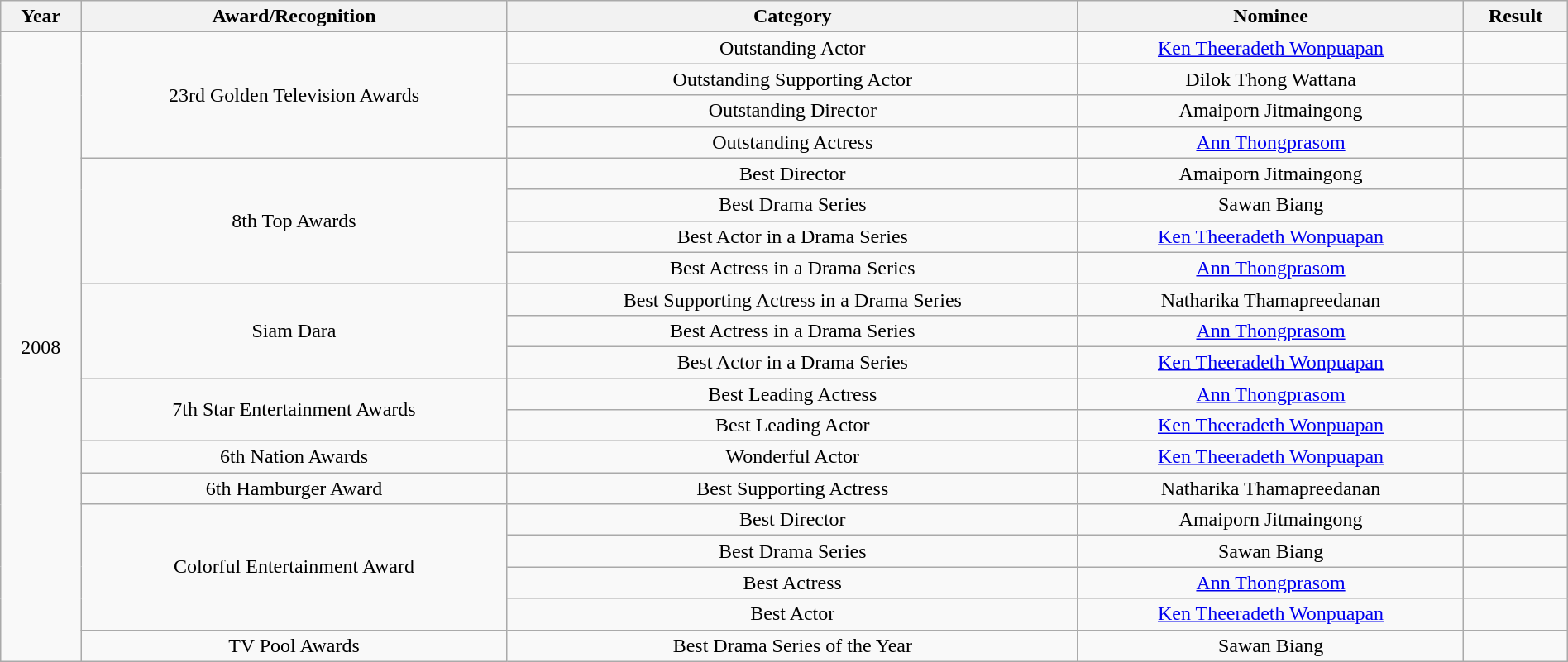<table class="wikitable" style="text-align:center; font-size:100%; line-height:18px;"  width="100%">
<tr>
<th>Year</th>
<th>Award/Recognition</th>
<th>Category</th>
<th>Nominee</th>
<th>Result</th>
</tr>
<tr>
<td rowspan="20">2008</td>
<td rowspan="4">23rd Golden Television Awards</td>
<td>Outstanding Actor</td>
<td><a href='#'>Ken Theeradeth Wonpuapan</a></td>
<td></td>
</tr>
<tr>
<td>Outstanding Supporting Actor</td>
<td>Dilok Thong Wattana</td>
<td></td>
</tr>
<tr>
<td>Outstanding Director</td>
<td>Amaiporn Jitmaingong</td>
<td></td>
</tr>
<tr>
<td>Outstanding Actress</td>
<td><a href='#'>Ann Thongprasom</a></td>
<td></td>
</tr>
<tr>
<td rowspan="4">8th Top Awards</td>
<td>Best Director</td>
<td>Amaiporn Jitmaingong</td>
<td></td>
</tr>
<tr>
<td>Best Drama Series</td>
<td>Sawan Biang</td>
<td></td>
</tr>
<tr>
<td>Best Actor in a Drama Series</td>
<td><a href='#'>Ken Theeradeth Wonpuapan</a></td>
<td></td>
</tr>
<tr>
<td>Best Actress in a Drama Series</td>
<td><a href='#'>Ann Thongprasom</a></td>
<td></td>
</tr>
<tr>
<td rowspan="3">Siam Dara</td>
<td>Best Supporting Actress in a Drama Series</td>
<td>Natharika Thamapreedanan</td>
<td></td>
</tr>
<tr>
<td>Best Actress in a Drama Series</td>
<td><a href='#'>Ann Thongprasom</a></td>
<td></td>
</tr>
<tr>
<td>Best Actor in a Drama Series</td>
<td><a href='#'>Ken Theeradeth Wonpuapan</a></td>
<td></td>
</tr>
<tr>
<td rowspan="2">7th Star Entertainment Awards</td>
<td>Best Leading Actress</td>
<td><a href='#'>Ann Thongprasom</a></td>
<td></td>
</tr>
<tr>
<td>Best Leading Actor</td>
<td><a href='#'>Ken Theeradeth Wonpuapan</a></td>
<td></td>
</tr>
<tr>
<td>6th Nation Awards</td>
<td>Wonderful Actor</td>
<td><a href='#'>Ken Theeradeth Wonpuapan</a></td>
<td></td>
</tr>
<tr>
<td>6th Hamburger Award</td>
<td>Best Supporting Actress</td>
<td>Natharika Thamapreedanan</td>
<td></td>
</tr>
<tr>
<td rowspan="4">Colorful Entertainment Award</td>
<td>Best Director</td>
<td>Amaiporn Jitmaingong</td>
<td></td>
</tr>
<tr>
<td>Best Drama Series</td>
<td>Sawan Biang</td>
<td></td>
</tr>
<tr>
<td>Best Actress</td>
<td><a href='#'>Ann Thongprasom</a></td>
<td></td>
</tr>
<tr>
<td>Best Actor</td>
<td><a href='#'>Ken Theeradeth Wonpuapan</a></td>
<td></td>
</tr>
<tr>
<td>TV Pool Awards</td>
<td>Best Drama Series of the Year</td>
<td>Sawan Biang</td>
<td></td>
</tr>
</table>
